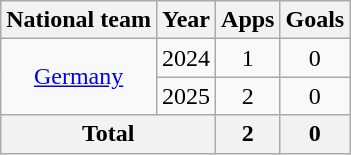<table class="wikitable" style="text-align:center">
<tr>
<th>National team</th>
<th>Year</th>
<th>Apps</th>
<th>Goals</th>
</tr>
<tr>
<td rowspan=2><a href='#'>Germany</a></td>
<td>2024</td>
<td>1</td>
<td>0</td>
</tr>
<tr>
<td>2025</td>
<td>2</td>
<td>0</td>
</tr>
<tr>
<th colspan="2">Total</th>
<th>2</th>
<th>0</th>
</tr>
</table>
